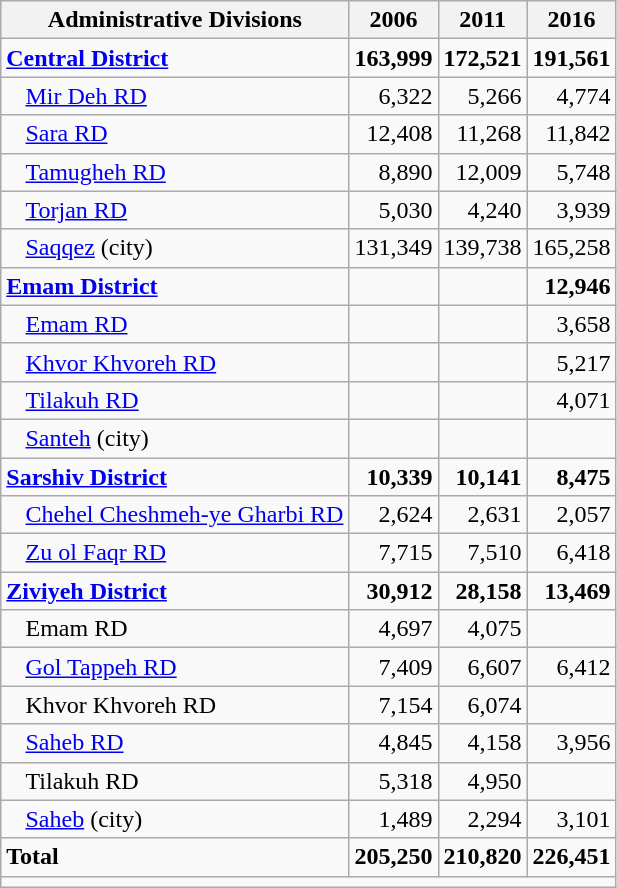<table class="wikitable">
<tr>
<th>Administrative Divisions</th>
<th>2006</th>
<th>2011</th>
<th>2016</th>
</tr>
<tr>
<td><strong><a href='#'>Central District</a></strong></td>
<td style="text-align: right;"><strong>163,999</strong></td>
<td style="text-align: right;"><strong>172,521</strong></td>
<td style="text-align: right;"><strong>191,561</strong></td>
</tr>
<tr>
<td style="padding-left: 1em;"><a href='#'>Mir Deh RD</a></td>
<td style="text-align: right;">6,322</td>
<td style="text-align: right;">5,266</td>
<td style="text-align: right;">4,774</td>
</tr>
<tr>
<td style="padding-left: 1em;"><a href='#'>Sara RD</a></td>
<td style="text-align: right;">12,408</td>
<td style="text-align: right;">11,268</td>
<td style="text-align: right;">11,842</td>
</tr>
<tr>
<td style="padding-left: 1em;"><a href='#'>Tamugheh RD</a></td>
<td style="text-align: right;">8,890</td>
<td style="text-align: right;">12,009</td>
<td style="text-align: right;">5,748</td>
</tr>
<tr>
<td style="padding-left: 1em;"><a href='#'>Torjan RD</a></td>
<td style="text-align: right;">5,030</td>
<td style="text-align: right;">4,240</td>
<td style="text-align: right;">3,939</td>
</tr>
<tr>
<td style="padding-left: 1em;"><a href='#'>Saqqez</a> (city)</td>
<td style="text-align: right;">131,349</td>
<td style="text-align: right;">139,738</td>
<td style="text-align: right;">165,258</td>
</tr>
<tr>
<td><strong><a href='#'>Emam District</a></strong></td>
<td style="text-align: right;"></td>
<td style="text-align: right;"></td>
<td style="text-align: right;"><strong>12,946</strong></td>
</tr>
<tr>
<td style="padding-left: 1em;"><a href='#'>Emam RD</a></td>
<td style="text-align: right;"></td>
<td style="text-align: right;"></td>
<td style="text-align: right;">3,658</td>
</tr>
<tr>
<td style="padding-left: 1em;"><a href='#'>Khvor Khvoreh RD</a></td>
<td style="text-align: right;"></td>
<td style="text-align: right;"></td>
<td style="text-align: right;">5,217</td>
</tr>
<tr>
<td style="padding-left: 1em;"><a href='#'>Tilakuh RD</a></td>
<td style="text-align: right;"></td>
<td style="text-align: right;"></td>
<td style="text-align: right;">4,071</td>
</tr>
<tr>
<td style="padding-left: 1em;"><a href='#'>Santeh</a> (city)</td>
<td style="text-align: right;"></td>
<td style="text-align: right;"></td>
<td style="text-align: right;"></td>
</tr>
<tr>
<td><strong><a href='#'>Sarshiv District</a></strong></td>
<td style="text-align: right;"><strong>10,339</strong></td>
<td style="text-align: right;"><strong>10,141</strong></td>
<td style="text-align: right;"><strong>8,475</strong></td>
</tr>
<tr>
<td style="padding-left: 1em;"><a href='#'>Chehel Cheshmeh-ye Gharbi RD</a></td>
<td style="text-align: right;">2,624</td>
<td style="text-align: right;">2,631</td>
<td style="text-align: right;">2,057</td>
</tr>
<tr>
<td style="padding-left: 1em;"><a href='#'>Zu ol Faqr RD</a></td>
<td style="text-align: right;">7,715</td>
<td style="text-align: right;">7,510</td>
<td style="text-align: right;">6,418</td>
</tr>
<tr>
<td><strong><a href='#'>Ziviyeh District</a></strong></td>
<td style="text-align: right;"><strong>30,912</strong></td>
<td style="text-align: right;"><strong>28,158</strong></td>
<td style="text-align: right;"><strong>13,469</strong></td>
</tr>
<tr>
<td style="padding-left: 1em;">Emam RD</td>
<td style="text-align: right;">4,697</td>
<td style="text-align: right;">4,075</td>
<td style="text-align: right;"></td>
</tr>
<tr>
<td style="padding-left: 1em;"><a href='#'>Gol Tappeh RD</a></td>
<td style="text-align: right;">7,409</td>
<td style="text-align: right;">6,607</td>
<td style="text-align: right;">6,412</td>
</tr>
<tr>
<td style="padding-left: 1em;">Khvor Khvoreh RD</td>
<td style="text-align: right;">7,154</td>
<td style="text-align: right;">6,074</td>
<td style="text-align: right;"></td>
</tr>
<tr>
<td style="padding-left: 1em;"><a href='#'>Saheb RD</a></td>
<td style="text-align: right;">4,845</td>
<td style="text-align: right;">4,158</td>
<td style="text-align: right;">3,956</td>
</tr>
<tr>
<td style="padding-left: 1em;">Tilakuh RD</td>
<td style="text-align: right;">5,318</td>
<td style="text-align: right;">4,950</td>
<td style="text-align: right;"></td>
</tr>
<tr>
<td style="padding-left: 1em;"><a href='#'>Saheb</a> (city)</td>
<td style="text-align: right;">1,489</td>
<td style="text-align: right;">2,294</td>
<td style="text-align: right;">3,101</td>
</tr>
<tr>
<td><strong>Total</strong></td>
<td style="text-align: right;"><strong>205,250</strong></td>
<td style="text-align: right;"><strong>210,820</strong></td>
<td style="text-align: right;"><strong>226,451</strong></td>
</tr>
<tr>
<td colspan=4></td>
</tr>
</table>
